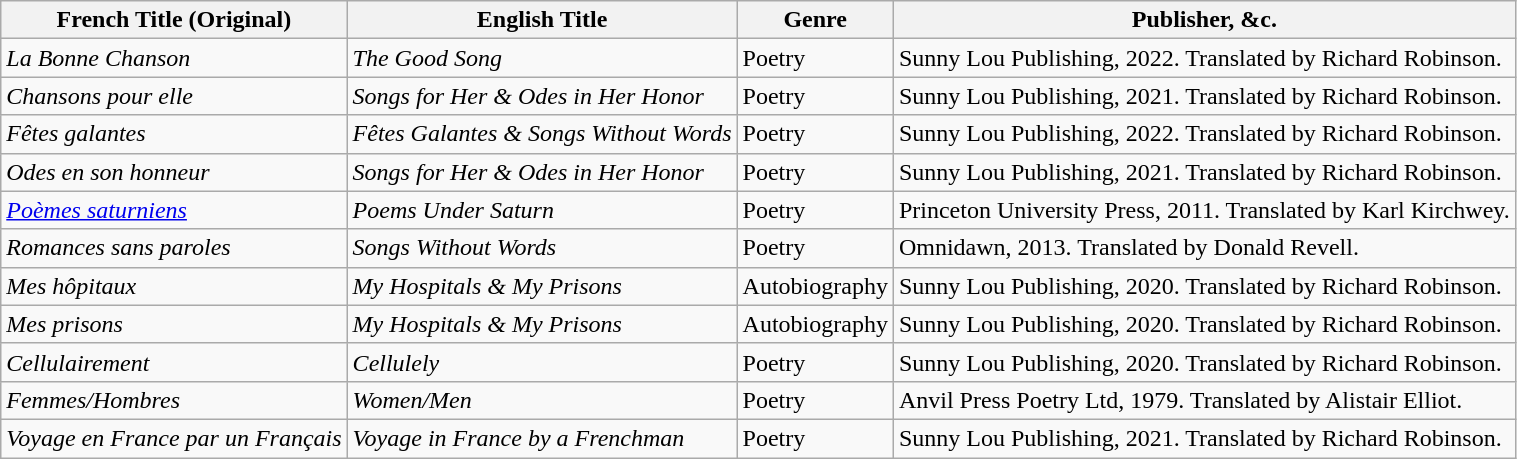<table class="wikitable sortable">
<tr>
<th>French Title (Original)</th>
<th>English Title</th>
<th>Genre</th>
<th>Publisher, &c.</th>
</tr>
<tr>
<td><em>La Bonne Chanson</em></td>
<td><em>The Good Song</em></td>
<td>Poetry</td>
<td>Sunny Lou Publishing, 2022. Translated by Richard Robinson. </td>
</tr>
<tr>
<td><em>Chansons pour elle</em></td>
<td><em>Songs for Her & Odes in Her Honor</em></td>
<td>Poetry</td>
<td>Sunny Lou Publishing, 2021. Translated by Richard Robinson. </td>
</tr>
<tr>
<td><em>Fêtes galantes</em></td>
<td><em>Fêtes Galantes & Songs Without Words</em></td>
<td>Poetry</td>
<td>Sunny Lou Publishing, 2022. Translated by Richard Robinson. </td>
</tr>
<tr>
<td><em>Odes en son honneur</em></td>
<td><em>Songs for Her & Odes in Her Honor</em></td>
<td>Poetry</td>
<td>Sunny Lou Publishing, 2021. Translated by Richard Robinson. </td>
</tr>
<tr>
<td><em><a href='#'>Poèmes saturniens</a></em></td>
<td><em>Poems Under Saturn</em></td>
<td>Poetry</td>
<td>Princeton University Press, 2011. Translated by Karl Kirchwey. </td>
</tr>
<tr>
<td><em>Romances sans paroles</em></td>
<td><em>Songs Without Words</em></td>
<td>Poetry</td>
<td>Omnidawn, 2013. Translated by Donald Revell. </td>
</tr>
<tr>
<td><em>Mes hôpitaux</em></td>
<td><em>My Hospitals & My Prisons</em></td>
<td>Autobiography</td>
<td>Sunny Lou Publishing, 2020. Translated by Richard Robinson. </td>
</tr>
<tr>
<td><em>Mes prisons</em></td>
<td><em>My Hospitals & My Prisons</em></td>
<td>Autobiography</td>
<td>Sunny Lou Publishing, 2020. Translated by Richard Robinson. </td>
</tr>
<tr>
<td><em>Cellulairement</em></td>
<td><em>Cellulely</em></td>
<td>Poetry</td>
<td>Sunny Lou Publishing, 2020. Translated by Richard Robinson. </td>
</tr>
<tr>
<td><em>Femmes/Hombres</em></td>
<td><em>Women/Men</em></td>
<td>Poetry</td>
<td>Anvil Press Poetry Ltd, 1979. Translated by Alistair Elliot. </td>
</tr>
<tr>
<td><em>Voyage en France par un Français</em></td>
<td><em>Voyage in France by a Frenchman</em></td>
<td>Poetry</td>
<td>Sunny Lou Publishing, 2021. Translated by Richard Robinson. </td>
</tr>
</table>
